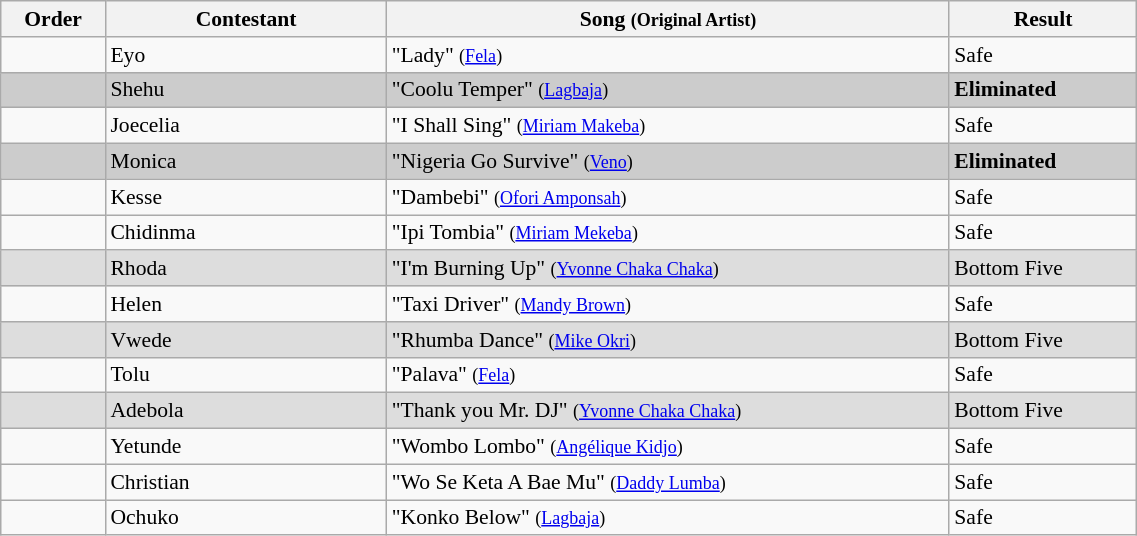<table class="wikitable" style="font-size:90%; width:60%; text-align: left;">
<tr>
<th width="05%">Order</th>
<th width="15%">Contestant</th>
<th width="30%">Song <small>(Original Artist)</small></th>
<th width="10%">Result</th>
</tr>
<tr>
<td></td>
<td>Eyo</td>
<td>"Lady" <small>(<a href='#'>Fela</a>)</small></td>
<td>Safe</td>
</tr>
<tr bgcolor="#CCCCCC">
<td></td>
<td>Shehu</td>
<td>"Coolu Temper" <small>(<a href='#'>Lagbaja</a>)</small></td>
<td><strong>Eliminated</strong></td>
</tr>
<tr>
<td></td>
<td>Joecelia</td>
<td>"I Shall Sing" <small>(<a href='#'>Miriam Makeba</a>)</small></td>
<td>Safe</td>
</tr>
<tr bgcolor="#CCCCCC">
<td></td>
<td>Monica</td>
<td>"Nigeria Go Survive" <small>(<a href='#'>Veno</a>)</small></td>
<td><strong>Eliminated</strong></td>
</tr>
<tr>
<td></td>
<td>Kesse</td>
<td>"Dambebi" <small>(<a href='#'>Ofori Amponsah</a>)</small></td>
<td>Safe</td>
</tr>
<tr>
<td></td>
<td>Chidinma</td>
<td>"Ipi Tombia" <small>(<a href='#'>Miriam Mekeba</a>)</small></td>
<td>Safe</td>
</tr>
<tr bgcolor="#DDDDDD">
<td></td>
<td>Rhoda</td>
<td>"I'm Burning Up" <small>(<a href='#'>Yvonne Chaka Chaka</a>)</small></td>
<td>Bottom Five</td>
</tr>
<tr>
<td></td>
<td>Helen</td>
<td>"Taxi Driver" <small>(<a href='#'>Mandy Brown</a>)</small></td>
<td>Safe</td>
</tr>
<tr bgcolor="#DDDDDD">
<td></td>
<td>Vwede</td>
<td>"Rhumba Dance" <small>(<a href='#'>Mike Okri</a>)</small></td>
<td>Bottom Five</td>
</tr>
<tr>
<td></td>
<td>Tolu</td>
<td>"Palava" <small>(<a href='#'>Fela</a>)</small></td>
<td>Safe</td>
</tr>
<tr bgcolor="#DDDDDD">
<td></td>
<td>Adebola</td>
<td>"Thank you Mr. DJ" <small>(<a href='#'>Yvonne Chaka Chaka</a>)</small></td>
<td>Bottom Five</td>
</tr>
<tr>
<td></td>
<td>Yetunde</td>
<td>"Wombo Lombo" <small>(<a href='#'>Angélique Kidjo</a>)</small></td>
<td>Safe</td>
</tr>
<tr>
<td></td>
<td>Christian</td>
<td>"Wo Se Keta A Bae Mu" <small>(<a href='#'>Daddy Lumba</a>)</small></td>
<td>Safe</td>
</tr>
<tr>
<td></td>
<td>Ochuko</td>
<td>"Konko Below" <small>(<a href='#'>Lagbaja</a>)</small></td>
<td>Safe</td>
</tr>
</table>
